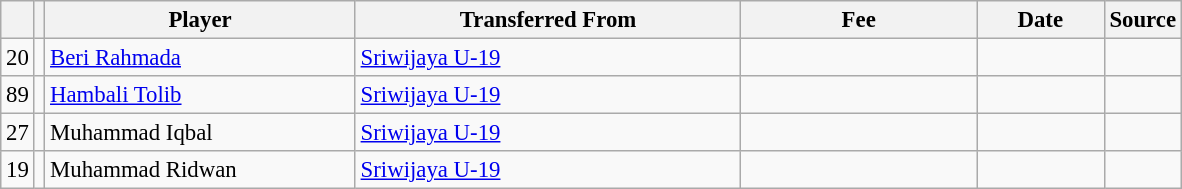<table class="wikitable plainrowheaders sortable" style="font-size:95%">
<tr>
<th></th>
<th></th>
<th scope=col style="width:200px;"><strong>Player</strong></th>
<th scope=col style="width:250px;"><strong>Transferred From</strong></th>
<th scope=col style="width:150px;"><strong>Fee</strong></th>
<th scope=col style="width:78px;"><strong>Date</strong></th>
<th><strong>Source</strong></th>
</tr>
<tr>
<td align="center">20</td>
<td align="center"></td>
<td> <a href='#'>Beri Rahmada</a></td>
<td> <a href='#'>Sriwijaya U-19</a></td>
<td align="center"></td>
<td align="center"></td>
<td></td>
</tr>
<tr>
<td align="center">89</td>
<td align="center"></td>
<td> <a href='#'>Hambali Tolib</a></td>
<td> <a href='#'>Sriwijaya U-19</a></td>
<td align="center"></td>
<td align="center"></td>
<td></td>
</tr>
<tr>
<td align="center">27</td>
<td align="center"></td>
<td> Muhammad Iqbal</td>
<td> <a href='#'>Sriwijaya U-19</a></td>
<td align="center"></td>
<td align="center"></td>
<td></td>
</tr>
<tr>
<td align="center">19</td>
<td align="center"></td>
<td> Muhammad Ridwan</td>
<td> <a href='#'>Sriwijaya U-19</a></td>
<td align="center"></td>
<td align="center"></td>
<td></td>
</tr>
</table>
